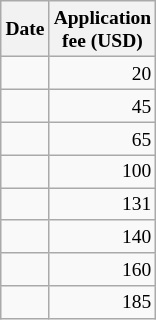<table class="wikitable sortable" style="text-align:right; font-size:small; line-height:1.2">
<tr>
<th>Date</th>
<th>Application<br>fee (USD)</th>
</tr>
<tr>
<td></td>
<td>20</td>
</tr>
<tr>
<td></td>
<td>45</td>
</tr>
<tr>
<td></td>
<td>65</td>
</tr>
<tr>
<td></td>
<td>100</td>
</tr>
<tr>
<td></td>
<td>131</td>
</tr>
<tr>
<td></td>
<td>140</td>
</tr>
<tr>
<td></td>
<td>160</td>
</tr>
<tr>
<td></td>
<td>185</td>
</tr>
</table>
